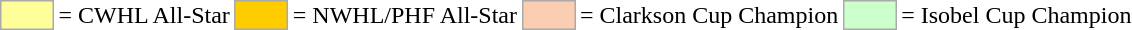<table>
<tr>
<td style="background-color:#FFFF99; border:1px solid #aaaaaa; width:2em;"></td>
<td>= CWHL All-Star</td>
<td style="background-color:#FFCC00; border:1px solid #aaaaaa; width:2em;"></td>
<td>= NWHL/PHF All-Star</td>
<td style="background-color:#FBCEB1; border:1px solid #aaaaaa; width:2em;"></td>
<td>= Clarkson Cup Champion</td>
<td style="background-color:#CCFFCC; border:1px solid #aaaaaa; width:2em;"></td>
<td>= Isobel Cup Champion</td>
</tr>
</table>
